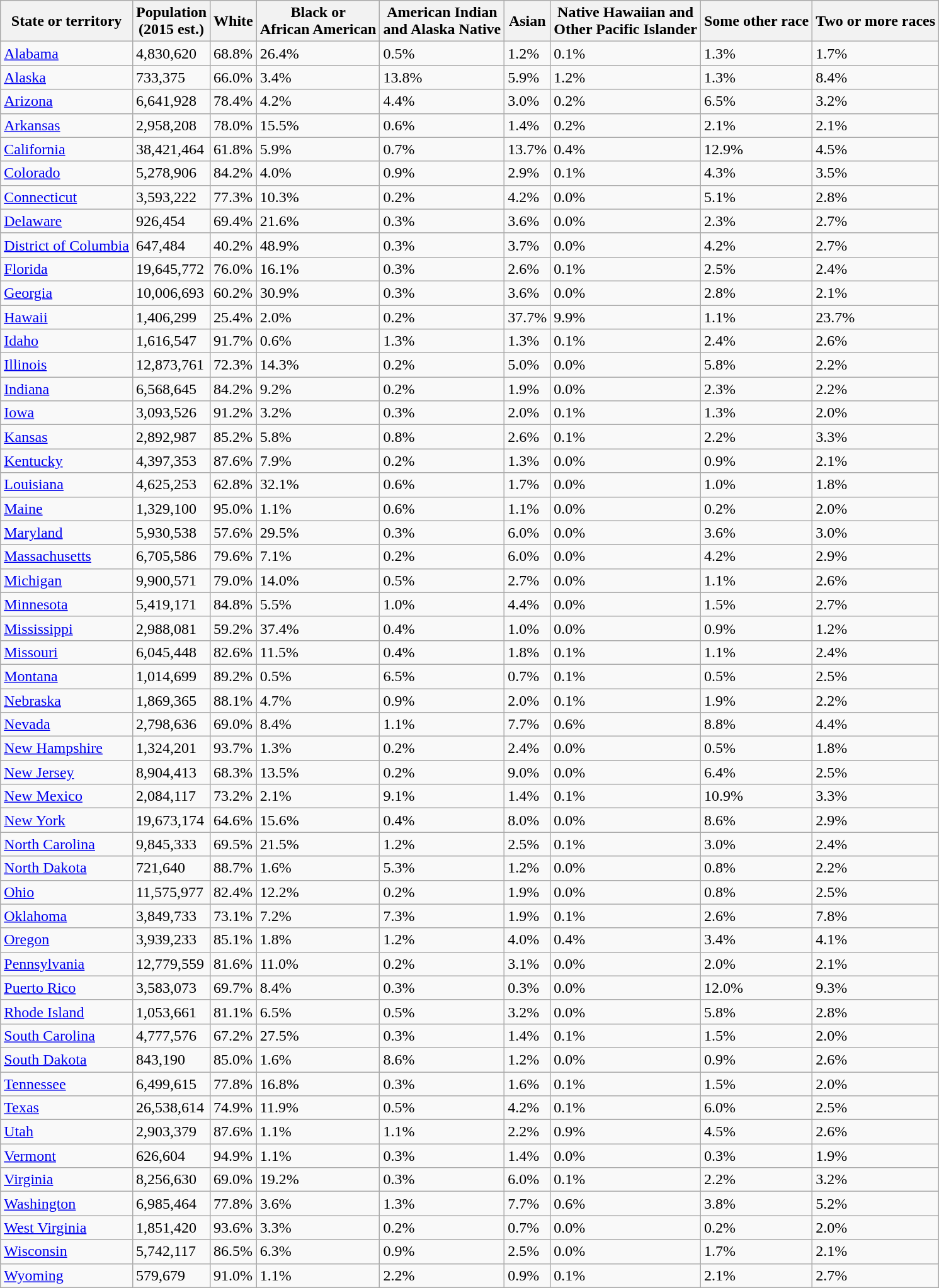<table class="wikitable sortable">
<tr>
<th>State or territory</th>
<th>Population<br>(2015 est.)</th>
<th>White</th>
<th>Black or<br>African American</th>
<th>American Indian<br>and Alaska Native</th>
<th>Asian</th>
<th>Native Hawaiian and<br>Other Pacific Islander</th>
<th>Some other race</th>
<th>Two or more races</th>
</tr>
<tr>
<td><a href='#'>Alabama</a></td>
<td>4,830,620</td>
<td>68.8%</td>
<td>26.4%</td>
<td>0.5%</td>
<td>1.2%</td>
<td>0.1%</td>
<td>1.3%</td>
<td>1.7%</td>
</tr>
<tr>
<td><a href='#'>Alaska</a></td>
<td>733,375</td>
<td>66.0%</td>
<td>3.4%</td>
<td>13.8%</td>
<td>5.9%</td>
<td>1.2%</td>
<td>1.3%</td>
<td>8.4%</td>
</tr>
<tr>
<td><a href='#'>Arizona</a></td>
<td>6,641,928</td>
<td>78.4%</td>
<td>4.2%</td>
<td>4.4%</td>
<td>3.0%</td>
<td>0.2%</td>
<td>6.5%</td>
<td>3.2%</td>
</tr>
<tr>
<td><a href='#'>Arkansas</a></td>
<td>2,958,208</td>
<td>78.0%</td>
<td>15.5%</td>
<td>0.6%</td>
<td>1.4%</td>
<td>0.2%</td>
<td>2.1%</td>
<td>2.1%</td>
</tr>
<tr>
<td><a href='#'>California</a></td>
<td>38,421,464</td>
<td>61.8%</td>
<td>5.9%</td>
<td>0.7%</td>
<td>13.7%</td>
<td>0.4%</td>
<td>12.9%</td>
<td>4.5%</td>
</tr>
<tr>
<td><a href='#'>Colorado</a></td>
<td>5,278,906</td>
<td>84.2%</td>
<td>4.0%</td>
<td>0.9%</td>
<td>2.9%</td>
<td>0.1%</td>
<td>4.3%</td>
<td>3.5%</td>
</tr>
<tr>
<td><a href='#'>Connecticut</a></td>
<td>3,593,222</td>
<td>77.3%</td>
<td>10.3%</td>
<td>0.2%</td>
<td>4.2%</td>
<td>0.0%</td>
<td>5.1%</td>
<td>2.8%</td>
</tr>
<tr>
<td><a href='#'>Delaware</a></td>
<td>926,454</td>
<td>69.4%</td>
<td>21.6%</td>
<td>0.3%</td>
<td>3.6%</td>
<td>0.0%</td>
<td>2.3%</td>
<td>2.7%</td>
</tr>
<tr>
<td><a href='#'>District of Columbia</a></td>
<td>647,484</td>
<td>40.2%</td>
<td>48.9%</td>
<td>0.3%</td>
<td>3.7%</td>
<td>0.0%</td>
<td>4.2%</td>
<td>2.7%</td>
</tr>
<tr>
<td><a href='#'>Florida</a></td>
<td>19,645,772</td>
<td>76.0%</td>
<td>16.1%</td>
<td>0.3%</td>
<td>2.6%</td>
<td>0.1%</td>
<td>2.5%</td>
<td>2.4%</td>
</tr>
<tr>
<td><a href='#'>Georgia</a></td>
<td>10,006,693</td>
<td>60.2%</td>
<td>30.9%</td>
<td>0.3%</td>
<td>3.6%</td>
<td>0.0%</td>
<td>2.8%</td>
<td>2.1%</td>
</tr>
<tr>
<td><a href='#'>Hawaii</a></td>
<td>1,406,299</td>
<td>25.4%</td>
<td>2.0%</td>
<td>0.2%</td>
<td>37.7%</td>
<td>9.9%</td>
<td>1.1%</td>
<td>23.7%</td>
</tr>
<tr>
<td><a href='#'>Idaho</a></td>
<td>1,616,547</td>
<td>91.7%</td>
<td>0.6%</td>
<td>1.3%</td>
<td>1.3%</td>
<td>0.1%</td>
<td>2.4%</td>
<td>2.6%</td>
</tr>
<tr>
<td><a href='#'>Illinois</a></td>
<td>12,873,761</td>
<td>72.3%</td>
<td>14.3%</td>
<td>0.2%</td>
<td>5.0%</td>
<td>0.0%</td>
<td>5.8%</td>
<td>2.2%</td>
</tr>
<tr>
<td><a href='#'>Indiana</a></td>
<td>6,568,645</td>
<td>84.2%</td>
<td>9.2%</td>
<td>0.2%</td>
<td>1.9%</td>
<td>0.0%</td>
<td>2.3%</td>
<td>2.2%</td>
</tr>
<tr>
<td><a href='#'>Iowa</a></td>
<td>3,093,526</td>
<td>91.2%</td>
<td>3.2%</td>
<td>0.3%</td>
<td>2.0%</td>
<td>0.1%</td>
<td>1.3%</td>
<td>2.0%</td>
</tr>
<tr>
<td><a href='#'>Kansas</a></td>
<td>2,892,987</td>
<td>85.2%</td>
<td>5.8%</td>
<td>0.8%</td>
<td>2.6%</td>
<td>0.1%</td>
<td>2.2%</td>
<td>3.3%</td>
</tr>
<tr>
<td><a href='#'>Kentucky</a></td>
<td>4,397,353</td>
<td>87.6%</td>
<td>7.9%</td>
<td>0.2%</td>
<td>1.3%</td>
<td>0.0%</td>
<td>0.9%</td>
<td>2.1%</td>
</tr>
<tr>
<td><a href='#'>Louisiana</a></td>
<td>4,625,253</td>
<td>62.8%</td>
<td>32.1%</td>
<td>0.6%</td>
<td>1.7%</td>
<td>0.0%</td>
<td>1.0%</td>
<td>1.8%</td>
</tr>
<tr>
<td><a href='#'>Maine</a></td>
<td>1,329,100</td>
<td>95.0%</td>
<td>1.1%</td>
<td>0.6%</td>
<td>1.1%</td>
<td>0.0%</td>
<td>0.2%</td>
<td>2.0%</td>
</tr>
<tr>
<td><a href='#'>Maryland</a></td>
<td>5,930,538</td>
<td>57.6%</td>
<td>29.5%</td>
<td>0.3%</td>
<td>6.0%</td>
<td>0.0%</td>
<td>3.6%</td>
<td>3.0%</td>
</tr>
<tr>
<td><a href='#'>Massachusetts</a></td>
<td>6,705,586</td>
<td>79.6%</td>
<td>7.1%</td>
<td>0.2%</td>
<td>6.0%</td>
<td>0.0%</td>
<td>4.2%</td>
<td>2.9%</td>
</tr>
<tr>
<td><a href='#'>Michigan</a></td>
<td>9,900,571</td>
<td>79.0%</td>
<td>14.0%</td>
<td>0.5%</td>
<td>2.7%</td>
<td>0.0%</td>
<td>1.1%</td>
<td>2.6%</td>
</tr>
<tr>
<td><a href='#'>Minnesota</a></td>
<td>5,419,171</td>
<td>84.8%</td>
<td>5.5%</td>
<td>1.0%</td>
<td>4.4%</td>
<td>0.0%</td>
<td>1.5%</td>
<td>2.7%</td>
</tr>
<tr>
<td><a href='#'>Mississippi</a></td>
<td>2,988,081</td>
<td>59.2%</td>
<td>37.4%</td>
<td>0.4%</td>
<td>1.0%</td>
<td>0.0%</td>
<td>0.9%</td>
<td>1.2%</td>
</tr>
<tr>
<td><a href='#'>Missouri</a></td>
<td>6,045,448</td>
<td>82.6%</td>
<td>11.5%</td>
<td>0.4%</td>
<td>1.8%</td>
<td>0.1%</td>
<td>1.1%</td>
<td>2.4%</td>
</tr>
<tr>
<td><a href='#'>Montana</a></td>
<td>1,014,699</td>
<td>89.2%</td>
<td>0.5%</td>
<td>6.5%</td>
<td>0.7%</td>
<td>0.1%</td>
<td>0.5%</td>
<td>2.5%</td>
</tr>
<tr>
<td><a href='#'>Nebraska</a></td>
<td>1,869,365</td>
<td>88.1%</td>
<td>4.7%</td>
<td>0.9%</td>
<td>2.0%</td>
<td>0.1%</td>
<td>1.9%</td>
<td>2.2%</td>
</tr>
<tr>
<td><a href='#'>Nevada</a></td>
<td>2,798,636</td>
<td>69.0%</td>
<td>8.4%</td>
<td>1.1%</td>
<td>7.7%</td>
<td>0.6%</td>
<td>8.8%</td>
<td>4.4%</td>
</tr>
<tr>
<td><a href='#'>New Hampshire</a></td>
<td>1,324,201</td>
<td>93.7%</td>
<td>1.3%</td>
<td>0.2%</td>
<td>2.4%</td>
<td>0.0%</td>
<td>0.5%</td>
<td>1.8%</td>
</tr>
<tr>
<td><a href='#'>New Jersey</a></td>
<td>8,904,413</td>
<td>68.3%</td>
<td>13.5%</td>
<td>0.2%</td>
<td>9.0%</td>
<td>0.0%</td>
<td>6.4%</td>
<td>2.5%</td>
</tr>
<tr>
<td><a href='#'>New Mexico</a></td>
<td>2,084,117</td>
<td>73.2%</td>
<td>2.1%</td>
<td>9.1%</td>
<td>1.4%</td>
<td>0.1%</td>
<td>10.9%</td>
<td>3.3%</td>
</tr>
<tr>
<td><a href='#'>New York</a></td>
<td>19,673,174</td>
<td>64.6%</td>
<td>15.6%</td>
<td>0.4%</td>
<td>8.0%</td>
<td>0.0%</td>
<td>8.6%</td>
<td>2.9%</td>
</tr>
<tr>
<td><a href='#'>North Carolina</a></td>
<td>9,845,333</td>
<td>69.5%</td>
<td>21.5%</td>
<td>1.2%</td>
<td>2.5%</td>
<td>0.1%</td>
<td>3.0%</td>
<td>2.4%</td>
</tr>
<tr>
<td><a href='#'>North Dakota</a></td>
<td>721,640</td>
<td>88.7%</td>
<td>1.6%</td>
<td>5.3%</td>
<td>1.2%</td>
<td>0.0%</td>
<td>0.8%</td>
<td>2.2%</td>
</tr>
<tr>
<td><a href='#'>Ohio</a></td>
<td>11,575,977</td>
<td>82.4%</td>
<td>12.2%</td>
<td>0.2%</td>
<td>1.9%</td>
<td>0.0%</td>
<td>0.8%</td>
<td>2.5%</td>
</tr>
<tr>
<td><a href='#'>Oklahoma</a></td>
<td>3,849,733</td>
<td>73.1%</td>
<td>7.2%</td>
<td>7.3%</td>
<td>1.9%</td>
<td>0.1%</td>
<td>2.6%</td>
<td>7.8%</td>
</tr>
<tr>
<td><a href='#'>Oregon</a></td>
<td>3,939,233</td>
<td>85.1%</td>
<td>1.8%</td>
<td>1.2%</td>
<td>4.0%</td>
<td>0.4%</td>
<td>3.4%</td>
<td>4.1%</td>
</tr>
<tr>
<td><a href='#'>Pennsylvania</a></td>
<td>12,779,559</td>
<td>81.6%</td>
<td>11.0%</td>
<td>0.2%</td>
<td>3.1%</td>
<td>0.0%</td>
<td>2.0%</td>
<td>2.1%</td>
</tr>
<tr>
<td><a href='#'>Puerto Rico</a></td>
<td>3,583,073</td>
<td>69.7%</td>
<td>8.4%</td>
<td>0.3%</td>
<td>0.3%</td>
<td>0.0%</td>
<td>12.0%</td>
<td>9.3%</td>
</tr>
<tr>
<td><a href='#'>Rhode Island</a></td>
<td>1,053,661</td>
<td>81.1%</td>
<td>6.5%</td>
<td>0.5%</td>
<td>3.2%</td>
<td>0.0%</td>
<td>5.8%</td>
<td>2.8%</td>
</tr>
<tr>
<td><a href='#'>South Carolina</a></td>
<td>4,777,576</td>
<td>67.2%</td>
<td>27.5%</td>
<td>0.3%</td>
<td>1.4%</td>
<td>0.1%</td>
<td>1.5%</td>
<td>2.0%</td>
</tr>
<tr>
<td><a href='#'>South Dakota</a></td>
<td>843,190</td>
<td>85.0%</td>
<td>1.6%</td>
<td>8.6%</td>
<td>1.2%</td>
<td>0.0%</td>
<td>0.9%</td>
<td>2.6%</td>
</tr>
<tr>
<td><a href='#'>Tennessee</a></td>
<td>6,499,615</td>
<td>77.8%</td>
<td>16.8%</td>
<td>0.3%</td>
<td>1.6%</td>
<td>0.1%</td>
<td>1.5%</td>
<td>2.0%</td>
</tr>
<tr>
<td><a href='#'>Texas</a></td>
<td>26,538,614</td>
<td>74.9%</td>
<td>11.9%</td>
<td>0.5%</td>
<td>4.2%</td>
<td>0.1%</td>
<td>6.0%</td>
<td>2.5%</td>
</tr>
<tr>
<td><a href='#'>Utah</a></td>
<td>2,903,379</td>
<td>87.6%</td>
<td>1.1%</td>
<td>1.1%</td>
<td>2.2%</td>
<td>0.9%</td>
<td>4.5%</td>
<td>2.6%</td>
</tr>
<tr>
<td><a href='#'>Vermont</a></td>
<td>626,604</td>
<td>94.9%</td>
<td>1.1%</td>
<td>0.3%</td>
<td>1.4%</td>
<td>0.0%</td>
<td>0.3%</td>
<td>1.9%</td>
</tr>
<tr>
<td><a href='#'>Virginia</a></td>
<td>8,256,630</td>
<td>69.0%</td>
<td>19.2%</td>
<td>0.3%</td>
<td>6.0%</td>
<td>0.1%</td>
<td>2.2%</td>
<td>3.2%</td>
</tr>
<tr>
<td><a href='#'>Washington</a></td>
<td>6,985,464</td>
<td>77.8%</td>
<td>3.6%</td>
<td>1.3%</td>
<td>7.7%</td>
<td>0.6%</td>
<td>3.8%</td>
<td>5.2%</td>
</tr>
<tr>
<td><a href='#'>West Virginia</a></td>
<td>1,851,420</td>
<td>93.6%</td>
<td>3.3%</td>
<td>0.2%</td>
<td>0.7%</td>
<td>0.0%</td>
<td>0.2%</td>
<td>2.0%</td>
</tr>
<tr>
<td><a href='#'>Wisconsin</a></td>
<td>5,742,117</td>
<td>86.5%</td>
<td>6.3%</td>
<td>0.9%</td>
<td>2.5%</td>
<td>0.0%</td>
<td>1.7%</td>
<td>2.1%</td>
</tr>
<tr>
<td><a href='#'>Wyoming</a></td>
<td>579,679</td>
<td>91.0%</td>
<td>1.1%</td>
<td>2.2%</td>
<td>0.9%</td>
<td>0.1%</td>
<td>2.1%</td>
<td>2.7%</td>
</tr>
</table>
